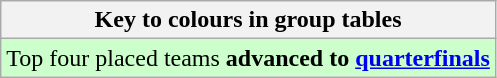<table class="wikitable">
<tr>
<th>Key to colours in group tables</th>
</tr>
<tr style="background:#cfc;">
<td>Top four placed teams <strong>advanced to <a href='#'>quarterfinals</a></strong></td>
</tr>
</table>
